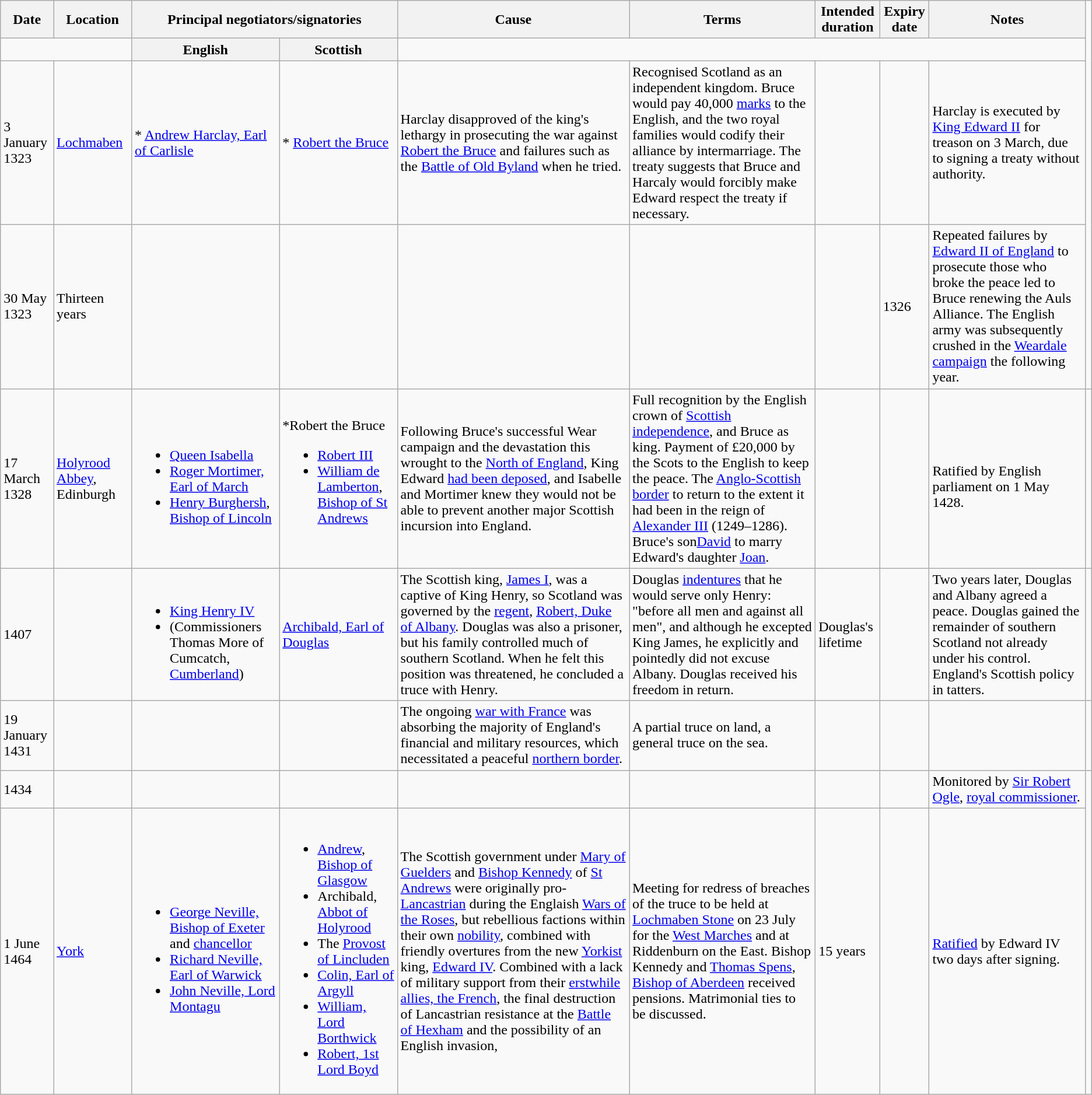<table class="wikitable">
<tr>
<th>Date</th>
<th>Location</th>
<th colspan="2">Principal negotiators/signatories</th>
<th>Cause</th>
<th>Terms</th>
<th>Intended duration</th>
<th>Expiry date</th>
<th>Notes</th>
</tr>
<tr>
<td colspan="2"></td>
<th>English</th>
<th>Scottish</th>
<td colspan="5"></td>
</tr>
<tr>
<td>3 January 1323</td>
<td><a href='#'>Lochmaben</a></td>
<td>* <a href='#'>Andrew Harclay, Earl of Carlisle</a></td>
<td>* <a href='#'>Robert the Bruce</a></td>
<td>Harclay disapproved of the king's lethargy in prosecuting the war against <a href='#'>Robert the Bruce</a> and failures such as the <a href='#'>Battle of Old Byland</a> when he tried.</td>
<td>Recognised Scotland as an independent kingdom. Bruce would pay 40,000 <a href='#'>marks</a> to the English, and the two royal families would codify their alliance by intermarriage. The treaty suggests that Bruce and Harcaly would forcibly make Edward respect the treaty if necessary.</td>
<td></td>
<td></td>
<td>Harclay is executed by <a href='#'>King Edward II</a> for treason on 3 March, due to signing a treaty without authority.</td>
</tr>
<tr>
<td>30 May 1323</td>
<td>Thirteen years</td>
<td></td>
<td></td>
<td></td>
<td></td>
<td></td>
<td>1326</td>
<td>Repeated failures by <a href='#'>Edward II of England</a> to prosecute those who broke the peace led to Bruce renewing the Auls Alliance. The English army was subsequently crushed in the <a href='#'>Weardale campaign</a> the following year.</td>
</tr>
<tr>
<td>17 March 1328</td>
<td><a href='#'>Holyrood Abbey</a>, Edinburgh</td>
<td><br><ul><li><a href='#'>Queen Isabella</a></li><li><a href='#'>Roger Mortimer, Earl of March</a></li><li><a href='#'>Henry Burghersh</a>, <a href='#'>Bishop of Lincoln</a></li></ul></td>
<td>*Robert the Bruce<br><ul><li><a href='#'>Robert III</a></li><li><a href='#'>William de Lamberton</a>, <a href='#'>Bishop of St Andrews</a></li></ul></td>
<td>Following Bruce's successful Wear campaign and the devastation this wrought to the <a href='#'>North of England</a>, King Edward <a href='#'>had been deposed</a>, and Isabelle and Mortimer knew they would not be able to prevent another major Scottish incursion into England.</td>
<td>Full recognition by the English crown of <a href='#'>Scottish independence</a>, and Bruce as king. Payment of £20,000 by the Scots to the English to keep the peace.  The <a href='#'>Anglo-Scottish border</a> to return to the extent it had been in the reign of <a href='#'>Alexander III</a> (1249–1286). Bruce's son<a href='#'>David</a> to marry Edward's daughter <a href='#'>Joan</a>.</td>
<td></td>
<td></td>
<td><br>Ratified by English parliament on 1 May 1428.</td>
<td></td>
</tr>
<tr>
<td>1407</td>
<td></td>
<td><br><ul><li><a href='#'>King Henry IV</a></li><li>(Commissioners Thomas More of Cumcatch, <a href='#'>Cumberland</a>)</li></ul></td>
<td><a href='#'>Archibald, Earl of Douglas</a></td>
<td>The Scottish king, <a href='#'>James I</a>, was a captive of King Henry, so Scotland was governed by the <a href='#'>regent</a>, <a href='#'>Robert, Duke of Albany</a>. Douglas was also a prisoner, but his family controlled much of southern Scotland. When he felt this position was threatened, he concluded a truce with Henry.</td>
<td>Douglas <a href='#'>indentures</a> that he would serve only Henry: "before all men and against all men", and although he excepted King James, he explicitly and pointedly did not excuse Albany. Douglas received his freedom in return.</td>
<td>Douglas's lifetime</td>
<td></td>
<td>Two years later, Douglas and Albany agreed a peace. Douglas gained the remainder of southern Scotland not already under his control. England's Scottish policy in tatters.</td>
<td></td>
</tr>
<tr>
<td>19 January 1431</td>
<td></td>
<td></td>
<td></td>
<td>The ongoing <a href='#'>war with France</a> was absorbing the majority of England's financial and military resources, which necessitated a peaceful <a href='#'>northern border</a>.</td>
<td>A partial truce on land, a general truce on the sea.</td>
<td></td>
<td></td>
<td></td>
<td></td>
</tr>
<tr>
<td>1434</td>
<td></td>
<td></td>
<td></td>
<td></td>
<td></td>
<td></td>
<td></td>
<td>Monitored by <a href='#'>Sir Robert Ogle</a>, <a href='#'>royal commissioner</a>.</td>
</tr>
<tr>
<td>1 June 1464</td>
<td><a href='#'>York</a></td>
<td><br><ul><li><a href='#'>George Neville, Bishop of Exeter</a> and <a href='#'>chancellor</a></li><li><a href='#'>Richard Neville, Earl of Warwick</a></li><li><a href='#'>John Neville, Lord Montagu</a></li></ul></td>
<td><br><ul><li><a href='#'>Andrew</a>, <a href='#'>Bishop of Glasgow</a></li><li>Archibald, <a href='#'>Abbot of Holyrood</a></li><li>The <a href='#'>Provost of Lincluden</a></li><li><a href='#'>Colin, Earl of Argyll</a></li><li><a href='#'>William, Lord Borthwick</a></li><li><a href='#'>Robert, 1st Lord Boyd</a></li></ul></td>
<td>The Scottish government under <a href='#'>Mary of Guelders</a> and <a href='#'>Bishop Kennedy</a> of <a href='#'>St Andrews</a> were originally pro-<a href='#'>Lancastrian</a> during the Englaish <a href='#'>Wars of the Roses</a>, but rebellious factions within their own <a href='#'>nobility</a>, combined with friendly overtures from the new <a href='#'>Yorkist</a> king, <a href='#'>Edward IV</a>. Combined with a lack of military support from their <a href='#'>erstwhile allies, the French</a>, the final destruction of Lancastrian resistance at the <a href='#'>Battle of Hexham</a> and the possibility of an English invasion,</td>
<td>Meeting for redress of breaches of the truce to be held at <a href='#'>Lochmaben Stone</a> on 23 July for the <a href='#'>West Marches</a> and at Riddenburn on the East. Bishop Kennedy and <a href='#'>Thomas Spens</a>, <a href='#'>Bishop of Aberdeen</a> received pensions. Matrimonial ties to be discussed.</td>
<td>15 years</td>
<td></td>
<td><a href='#'>Ratified</a> by Edward IV two days after signing.</td>
</tr>
</table>
